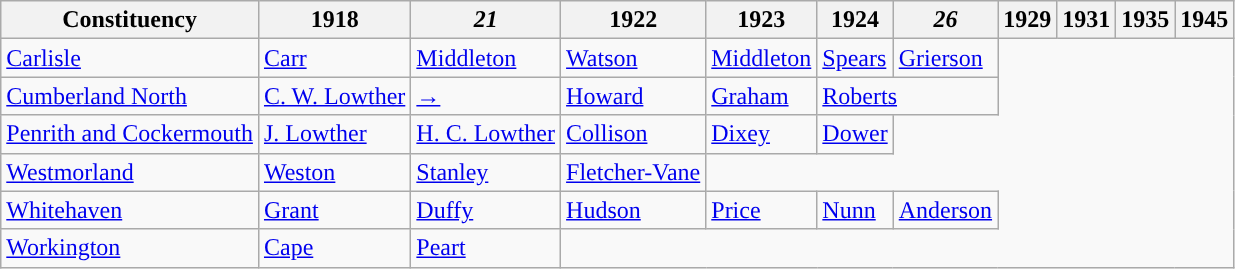<table class="wikitable">
<tr>
<th>Constituency</th>
<th>1918</th>
<th><em>21</em></th>
<th>1922</th>
<th>1923</th>
<th>1924</th>
<th><em>26</em></th>
<th>1929</th>
<th>1931</th>
<th>1935</th>
<th>1945</th>
</tr>
<tr>
<td><a href='#'>Carlisle</a></td>
<td><a href='#'>Carr</a></td>
<td><a href='#'>Middleton</a></td>
<td><a href='#'>Watson</a></td>
<td><a href='#'>Middleton</a></td>
<td><a href='#'>Spears</a></td>
<td><a href='#'>Grierson</a></td>
</tr>
<tr>
<td><a href='#'>Cumberland North</a></td>
<td><a href='#'>C. W. Lowther</a></td>
<td><a href='#'>→</a></td>
<td><a href='#'>Howard</a></td>
<td><a href='#'>Graham</a></td>
<td colspan="2"><a href='#'>Roberts</a></td>
</tr>
<tr>
<td><a href='#'>Penrith and Cockermouth</a></td>
<td><a href='#'>J. Lowther</a></td>
<td><a href='#'>H. C. Lowther</a></td>
<td><a href='#'>Collison</a></td>
<td><a href='#'>Dixey</a></td>
<td><a href='#'>Dower</a></td>
</tr>
<tr>
<td><a href='#'>Westmorland</a></td>
<td><a href='#'>Weston</a></td>
<td><a href='#'>Stanley</a></td>
<td><a href='#'>Fletcher-Vane</a></td>
</tr>
<tr>
<td><a href='#'>Whitehaven</a></td>
<td><a href='#'>Grant</a></td>
<td><a href='#'>Duffy</a></td>
<td><a href='#'>Hudson</a></td>
<td><a href='#'>Price</a></td>
<td><a href='#'>Nunn</a></td>
<td><a href='#'>Anderson</a></td>
</tr>
<tr>
<td><a href='#'>Workington</a></td>
<td><a href='#'>Cape</a></td>
<td><a href='#'>Peart</a></td>
</tr>
</table>
